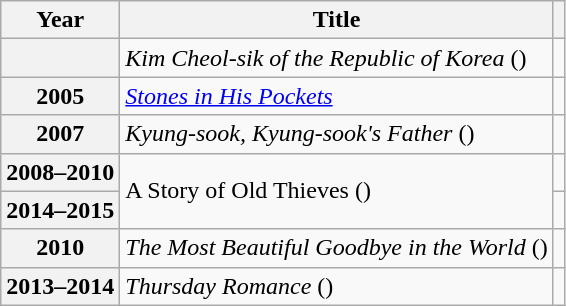<table class="wikitable plainrowheaders sortable">
<tr>
<th scope="col">Year</th>
<th scope="col">Title</th>
<th scope="col" class="unsortable"></th>
</tr>
<tr>
<th scope="row"></th>
<td><em>Kim Cheol-sik of the Republic of Korea</em> ()</td>
<td></td>
</tr>
<tr>
<th scope="row">2005</th>
<td><em><a href='#'>Stones in His Pockets</a></em></td>
<td></td>
</tr>
<tr>
<th scope="row">2007</th>
<td><em>Kyung-sook, Kyung-sook's Father</em> ()</td>
<td></td>
</tr>
<tr>
<th scope="row">2008–2010</th>
<td rowspan="2">A Story of Old Thieves ()</td>
<td></td>
</tr>
<tr>
<th scope="row">2014–2015</th>
<td></td>
</tr>
<tr>
<th scope="row">2010</th>
<td><em>The Most Beautiful Goodbye in the World</em> ()</td>
<td></td>
</tr>
<tr>
<th scope="row">2013–2014</th>
<td><em>Thursday Romance</em> ()</td>
<td></td>
</tr>
</table>
